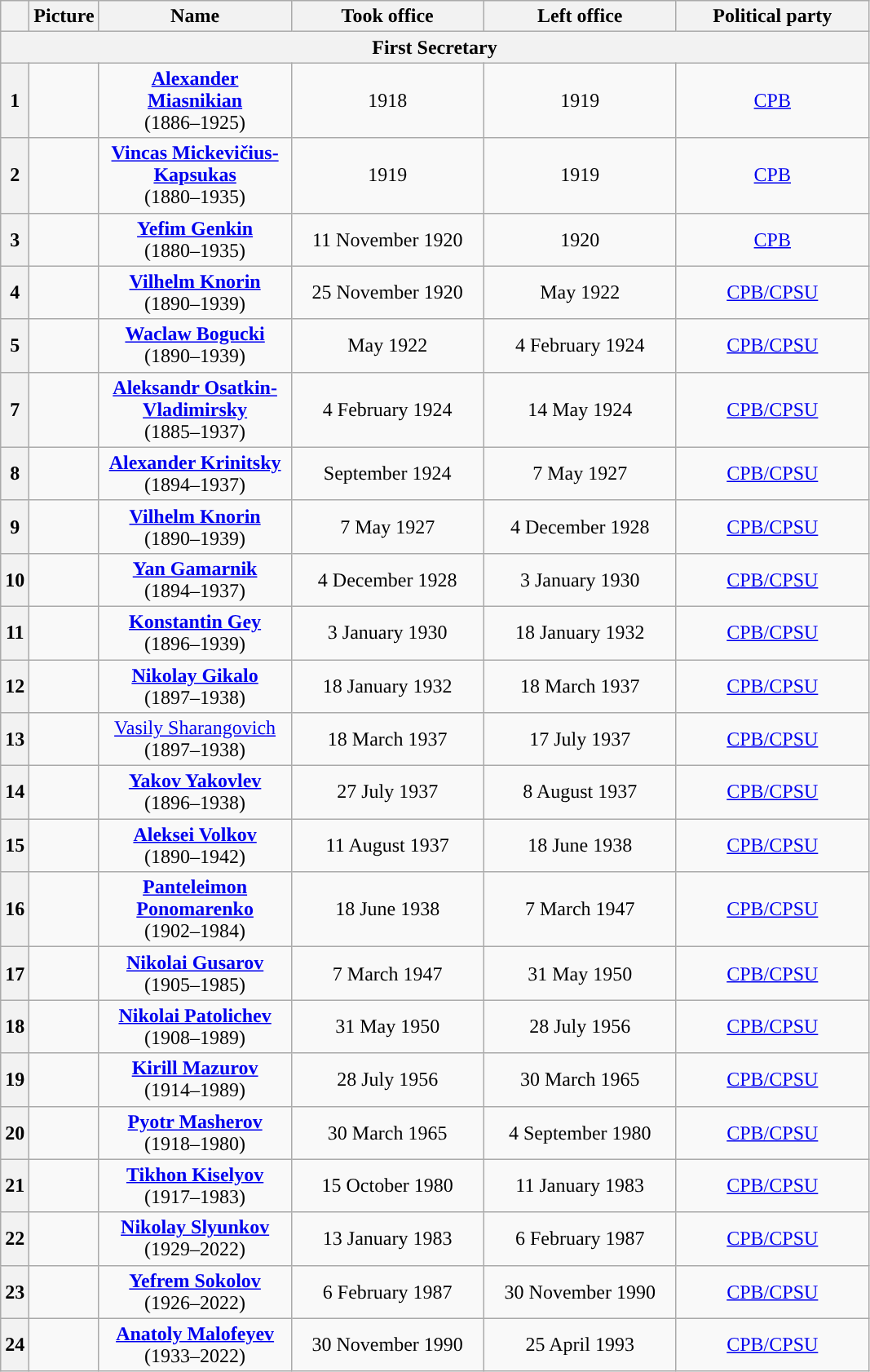<table class="wikitable" style="text-align:center">
<tr>
<th></th>
<th>Picture</th>
<th width="150">Name<br></th>
<th width="150">Took office</th>
<th width="150">Left office</th>
<th width="150">Political party</th>
</tr>
<tr>
<th colspan="6" align="center">First Secretary</th>
</tr>
<tr>
<th style="background:">1</th>
<td></td>
<td><strong><a href='#'>Alexander Miasnikian</a></strong><br>(1886–1925)</td>
<td>1918</td>
<td>1919</td>
<td><a href='#'>CPB</a></td>
</tr>
<tr>
<th style="background:">2</th>
<td></td>
<td><strong><a href='#'>Vincas Mickevičius-Kapsukas</a></strong><br>(1880–1935)</td>
<td>1919</td>
<td>1919</td>
<td><a href='#'>CPB</a></td>
</tr>
<tr>
<th style="background:">3</th>
<td></td>
<td><strong><a href='#'>Yefim Genkin</a></strong><br>(1880–1935)</td>
<td>11 November 1920</td>
<td>1920</td>
<td><a href='#'>CPB</a></td>
</tr>
<tr>
<th style="background:">4</th>
<td></td>
<td><strong><a href='#'>Vilhelm Knorin</a></strong><br>(1890–1939)</td>
<td>25 November 1920</td>
<td>May 1922</td>
<td><a href='#'>CPB/CPSU</a></td>
</tr>
<tr>
<th style="background:">5</th>
<td></td>
<td><strong><a href='#'>Waclaw Bogucki</a></strong><br>(1890–1939)</td>
<td>May 1922</td>
<td>4 February 1924</td>
<td><a href='#'>CPB/CPSU</a></td>
</tr>
<tr>
<th style="background:">7</th>
<td></td>
<td><strong><a href='#'>Aleksandr Osatkin-Vladimirsky</a></strong><br>(1885–1937)</td>
<td>4 February 1924</td>
<td>14 May 1924</td>
<td><a href='#'>CPB/CPSU</a></td>
</tr>
<tr>
<th style="background:">8</th>
<td></td>
<td><strong><a href='#'>Alexander Krinitsky</a></strong><br>(1894–1937)</td>
<td>September 1924</td>
<td>7 May 1927</td>
<td><a href='#'>CPB/CPSU</a></td>
</tr>
<tr>
<th style="background:">9</th>
<td></td>
<td><strong><a href='#'>Vilhelm Knorin</a></strong><br>(1890–1939)</td>
<td>7 May 1927</td>
<td>4 December 1928</td>
<td><a href='#'>CPB/CPSU</a></td>
</tr>
<tr>
<th style="background:">10</th>
<td></td>
<td><strong><a href='#'>Yan Gamarnik</a></strong><br>(1894–1937)</td>
<td>4 December 1928</td>
<td>3 January 1930</td>
<td><a href='#'>CPB/CPSU</a></td>
</tr>
<tr>
<th style="background:">11</th>
<td></td>
<td><strong><a href='#'>Konstantin Gey</a></strong><br>(1896–1939)</td>
<td>3 January 1930</td>
<td>18 January 1932</td>
<td><a href='#'>CPB/CPSU</a></td>
</tr>
<tr>
<th style="background:">12</th>
<td></td>
<td><strong><a href='#'>Nikolay Gikalo</a></strong><br>(1897–1938)</td>
<td>18 January 1932</td>
<td>18 March 1937</td>
<td><a href='#'>CPB/CPSU</a></td>
</tr>
<tr>
<th style="background:">13</th>
<td></td>
<td><a href='#'>Vasily Sharangovich</a><br>(1897–1938)</td>
<td>18 March 1937</td>
<td>17 July 1937</td>
<td><a href='#'>CPB/CPSU</a></td>
</tr>
<tr>
<th style="background:">14</th>
<td></td>
<td><strong><a href='#'>Yakov Yakovlev</a></strong><br>(1896–1938)</td>
<td>27 July 1937</td>
<td>8 August 1937</td>
<td><a href='#'>CPB/CPSU</a></td>
</tr>
<tr>
<th style="background:">15</th>
<td></td>
<td><strong><a href='#'>Aleksei Volkov</a></strong><br>(1890–1942)</td>
<td>11 August 1937</td>
<td>18 June 1938</td>
<td><a href='#'>CPB/CPSU</a></td>
</tr>
<tr>
<th style="background:">16</th>
<td></td>
<td><strong><a href='#'>Panteleimon Ponomarenko</a></strong><br>(1902–1984)</td>
<td>18 June 1938</td>
<td>7 March 1947</td>
<td><a href='#'>CPB/CPSU</a></td>
</tr>
<tr>
<th style="background:">17</th>
<td></td>
<td><strong><a href='#'>Nikolai Gusarov</a></strong><br>(1905–1985)</td>
<td>7 March 1947</td>
<td>31 May 1950</td>
<td><a href='#'>CPB/CPSU</a></td>
</tr>
<tr>
<th style="background:">18</th>
<td></td>
<td><strong><a href='#'>Nikolai Patolichev</a></strong><br>(1908–1989)</td>
<td>31 May 1950</td>
<td>28 July 1956</td>
<td><a href='#'>CPB/CPSU</a></td>
</tr>
<tr>
<th style="background:">19</th>
<td></td>
<td><strong><a href='#'>Kirill Mazurov</a></strong><br>(1914–1989)</td>
<td>28 July 1956</td>
<td>30 March 1965</td>
<td><a href='#'>CPB/CPSU</a></td>
</tr>
<tr>
<th style="background:">20</th>
<td></td>
<td><strong><a href='#'>Pyotr Masherov</a></strong><br>(1918–1980)</td>
<td>30 March 1965</td>
<td>4 September 1980</td>
<td><a href='#'>CPB/CPSU</a></td>
</tr>
<tr>
<th style="background:">21</th>
<td></td>
<td><strong><a href='#'>Tikhon Kiselyov</a></strong><br>(1917–1983)</td>
<td>15 October 1980</td>
<td>11 January 1983</td>
<td><a href='#'>CPB/CPSU</a></td>
</tr>
<tr>
<th style="background:">22</th>
<td></td>
<td><strong><a href='#'>Nikolay Slyunkov</a></strong><br>(1929–2022)</td>
<td>13 January 1983</td>
<td>6 February 1987</td>
<td><a href='#'>CPB/CPSU</a></td>
</tr>
<tr>
<th style="background:">23</th>
<td></td>
<td><strong><a href='#'>Yefrem Sokolov</a></strong><br>(1926–2022)</td>
<td>6 February 1987</td>
<td>30 November 1990</td>
<td><a href='#'>CPB/CPSU</a></td>
</tr>
<tr>
<th style="background:">24</th>
<td></td>
<td><strong><a href='#'>Anatoly Malofeyev</a></strong><br>(1933–2022)</td>
<td>30 November 1990</td>
<td>25 April 1993</td>
<td><a href='#'>CPB/CPSU</a></td>
</tr>
</table>
